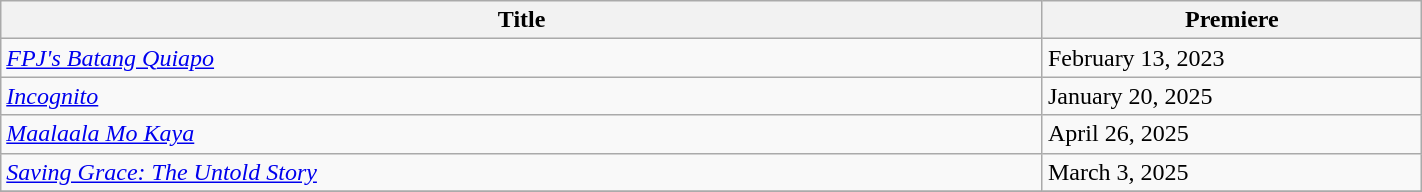<table class="wikitable sortable" width="75%">
<tr>
<th style="width:55%;">Title</th>
<th style="width:20%;">Premiere</th>
</tr>
<tr>
<td><em><a href='#'>FPJ's Batang Quiapo</a></em></td>
<td>February 13, 2023</td>
</tr>
<tr>
<td><em><a href='#'>Incognito</a></em></td>
<td>January 20, 2025</td>
</tr>
<tr>
<td><em><a href='#'>Maalaala Mo Kaya</a></em></td>
<td>April 26, 2025</td>
</tr>
<tr>
<td><em><a href='#'>Saving Grace: The Untold Story</a></em></td>
<td>March 3, 2025</td>
</tr>
<tr>
</tr>
</table>
